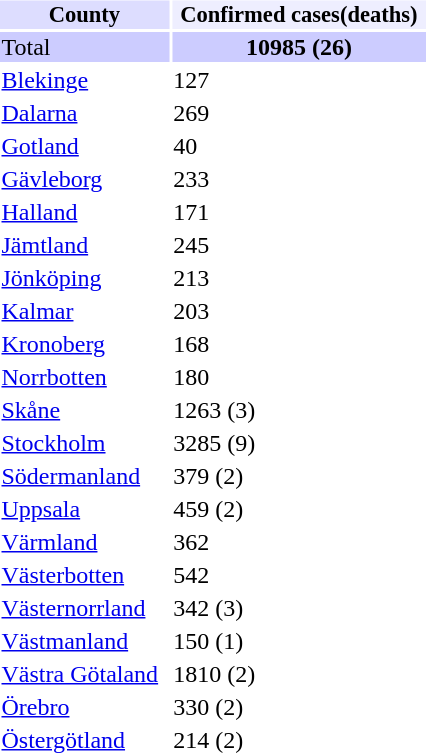<table class="toccolours sortable" style="float:right;clear:right;width:18em; margin:0.3em 0 0.3em 0.8em;">
<tr style="font-size:94%">
<th style="background:#ddf;">County</th>
<th style="background:#eef;">Confirmed cases(deaths)</th>
</tr>
<tr>
<td style="background:#ccf">Total</td>
<th style="background:#ccf">10985 (26)</th>
</tr>
<tr class="sortbottom">
<td align=left><a href='#'>Blekinge</a></td>
<td>127</td>
</tr>
<tr class="sortbottom">
<td align=left><a href='#'>Dalarna</a></td>
<td>269</td>
</tr>
<tr class="sortbottom">
<td align=left><a href='#'>Gotland</a></td>
<td>40</td>
</tr>
<tr>
<td align=left><a href='#'>Gävleborg</a></td>
<td>233</td>
</tr>
<tr class="sortbottom">
<td align=left><a href='#'>Halland</a></td>
<td>171</td>
</tr>
<tr class="sortbottom">
<td align=left><a href='#'>Jämtland</a></td>
<td>245</td>
</tr>
<tr class="sortbottom">
<td align=left><a href='#'>Jönköping</a></td>
<td>213</td>
</tr>
<tr class="sortbottom">
<td align=left><a href='#'>Kalmar</a></td>
<td>203</td>
</tr>
<tr class="sortbottom">
<td align=left><a href='#'>Kronoberg</a></td>
<td>168</td>
</tr>
<tr class="sortbottom">
<td align=left><a href='#'>Norrbotten</a></td>
<td>180</td>
</tr>
<tr class="sortbottom">
<td align=left><a href='#'>Skåne</a></td>
<td>1263 (3)</td>
</tr>
<tr class="sortbottom">
<td align=left><a href='#'>Stockholm</a></td>
<td>3285 (9)</td>
</tr>
<tr class="sortbottom">
<td align=left><a href='#'>Södermanland</a></td>
<td>379 (2)</td>
</tr>
<tr class="sortbottom">
<td align=left><a href='#'>Uppsala</a></td>
<td>459 (2)</td>
</tr>
<tr class="sortbottom">
<td align=left><a href='#'>Värmland</a></td>
<td>362</td>
</tr>
<tr class="sortbottom">
<td align=left><a href='#'>Västerbotten</a></td>
<td>542</td>
</tr>
<tr class="sortbottom">
<td align=left><a href='#'>Västernorrland</a></td>
<td>342 (3)</td>
</tr>
<tr class="sortbottom">
<td align=left><a href='#'>Västmanland</a></td>
<td>150 (1)</td>
</tr>
<tr class="sortbottom">
<td align=left><a href='#'>Västra Götaland</a></td>
<td>1810 (2)</td>
</tr>
<tr class="sortbottom">
<td align=left><a href='#'>Örebro</a></td>
<td>330 (2)</td>
</tr>
<tr class="sortbottom">
<td align=left><a href='#'>Östergötland</a></td>
<td>214 (2)</td>
</tr>
</table>
